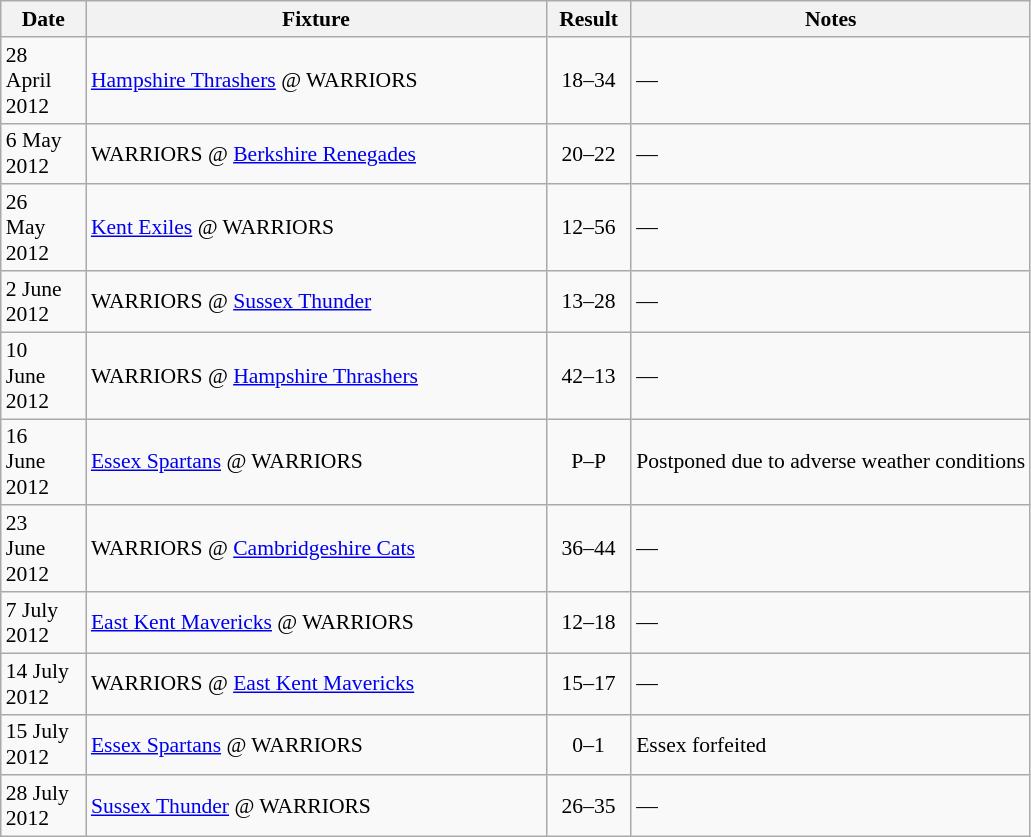<table class="wikitable" style="font-size: 90%;">
<tr>
<th width="50">Date</th>
<th width="300">Fixture</th>
<th width="50">Result</th>
<th>Notes</th>
</tr>
<tr>
<td style="padding-right:10px;">28 April 2012</td>
<td align="left"><a href='#'>Hampshire Thrashers</a> @ WARRIORS</td>
<td align="center">18–34</td>
<td>—</td>
</tr>
<tr>
<td style="padding-right:10px;">6 May 2012</td>
<td align="left">WARRIORS @ <a href='#'>Berkshire Renegades</a></td>
<td align="center">20–22</td>
<td>—</td>
</tr>
<tr>
<td style="padding-right:10px;">26 May 2012</td>
<td align="left"><a href='#'>Kent Exiles</a> @ WARRIORS</td>
<td align="center">12–56</td>
<td>—</td>
</tr>
<tr>
<td style="padding-right:10px;">2 June 2012</td>
<td align="left">WARRIORS @ <a href='#'>Sussex Thunder</a></td>
<td align="center">13–28</td>
<td>—</td>
</tr>
<tr>
<td style="padding-right:10px;">10 June 2012</td>
<td align="left">WARRIORS @ <a href='#'>Hampshire Thrashers</a></td>
<td align="center">42–13</td>
<td>—</td>
</tr>
<tr>
<td style="padding-right:10px;">16 June 2012</td>
<td align="left"><a href='#'>Essex Spartans</a> @ WARRIORS</td>
<td align="center">P–P</td>
<td>Postponed due to adverse weather conditions</td>
</tr>
<tr>
<td style="padding-right:10px;">23 June 2012</td>
<td align="left">WARRIORS @ <a href='#'>Cambridgeshire Cats</a></td>
<td align="center">36–44</td>
<td>—</td>
</tr>
<tr>
<td style="padding-right:10px;">7 July 2012</td>
<td align="left"><a href='#'>East Kent Mavericks</a> @ WARRIORS</td>
<td align="center">12–18</td>
<td>—</td>
</tr>
<tr>
<td style="padding-right:10px;">14 July 2012</td>
<td align="left">WARRIORS @ <a href='#'>East Kent Mavericks</a></td>
<td align="center">15–17</td>
<td>—</td>
</tr>
<tr>
<td style="padding-right:10px;">15 July 2012</td>
<td align="left"><a href='#'>Essex Spartans</a> @ WARRIORS</td>
<td align="center">0–1</td>
<td>Essex forfeited</td>
</tr>
<tr>
<td style="padding-right:10px;">28 July 2012</td>
<td align="left"><a href='#'>Sussex Thunder</a> @ WARRIORS</td>
<td align="center">26–35</td>
<td>—</td>
</tr>
</table>
